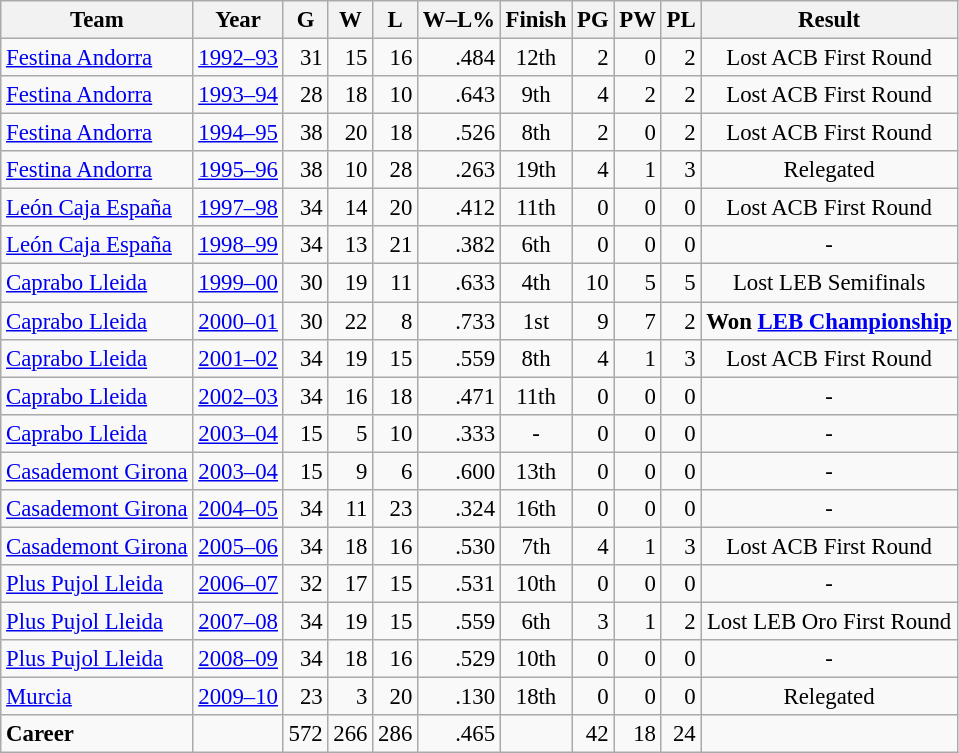<table class="wikitable sortable" style="font-size:95%; text-align:right;">
<tr>
<th>Team</th>
<th>Year</th>
<th>G</th>
<th>W</th>
<th>L</th>
<th>W–L%</th>
<th>Finish</th>
<th>PG</th>
<th>PW</th>
<th>PL</th>
<th>Result</th>
</tr>
<tr>
<td align="left"><a href='#'>Festina Andorra</a></td>
<td align="left"><a href='#'>1992&ndash;93</a></td>
<td>31</td>
<td>15</td>
<td>16</td>
<td>.484</td>
<td align="center">12th</td>
<td>2</td>
<td>0</td>
<td>2</td>
<td align="center">Lost ACB First Round</td>
</tr>
<tr>
<td align="left"><a href='#'>Festina Andorra</a></td>
<td align="left"><a href='#'>1993&ndash;94</a></td>
<td>28</td>
<td>18</td>
<td>10</td>
<td>.643</td>
<td align="center">9th</td>
<td>4</td>
<td>2</td>
<td>2</td>
<td align="center">Lost ACB First Round</td>
</tr>
<tr>
<td align="left"><a href='#'>Festina Andorra</a></td>
<td align="left"><a href='#'>1994&ndash;95</a></td>
<td>38</td>
<td>20</td>
<td>18</td>
<td>.526</td>
<td align="center">8th</td>
<td>2</td>
<td>0</td>
<td>2</td>
<td align="center">Lost ACB First Round</td>
</tr>
<tr>
<td align="left"><a href='#'>Festina Andorra</a></td>
<td align="left"><a href='#'>1995&ndash;96</a></td>
<td>38</td>
<td>10</td>
<td>28</td>
<td>.263</td>
<td align="center">19th</td>
<td>4</td>
<td>1</td>
<td>3</td>
<td align="center">Relegated</td>
</tr>
<tr>
<td align="left"><a href='#'>León Caja España</a></td>
<td align="left"><a href='#'>1997&ndash;98</a></td>
<td>34</td>
<td>14</td>
<td>20</td>
<td>.412</td>
<td align="center">11th</td>
<td>0</td>
<td>0</td>
<td>0</td>
<td align="center">Lost ACB First Round</td>
</tr>
<tr>
<td align="left"><a href='#'>León Caja España</a></td>
<td align="left"><a href='#'>1998&ndash;99</a></td>
<td>34</td>
<td>13</td>
<td>21</td>
<td>.382</td>
<td align="center">6th</td>
<td>0</td>
<td>0</td>
<td>0</td>
<td align="center">-</td>
</tr>
<tr>
<td align="left"><a href='#'>Caprabo Lleida</a></td>
<td align="left"><a href='#'>1999&ndash;00</a></td>
<td>30</td>
<td>19</td>
<td>11</td>
<td>.633</td>
<td align="center">4th</td>
<td>10</td>
<td>5</td>
<td>5</td>
<td align="center">Lost LEB Semifinals</td>
</tr>
<tr>
<td align="left"><a href='#'>Caprabo Lleida</a></td>
<td align="left"><a href='#'>2000&ndash;01</a></td>
<td>30</td>
<td>22</td>
<td>8</td>
<td>.733</td>
<td align="center">1st</td>
<td>9</td>
<td>7</td>
<td>2</td>
<td align="center"><strong>Won <a href='#'>LEB Championship</a></strong></td>
</tr>
<tr>
<td align="left"><a href='#'>Caprabo Lleida</a></td>
<td align="left"><a href='#'>2001&ndash;02</a></td>
<td>34</td>
<td>19</td>
<td>15</td>
<td>.559</td>
<td align="center">8th</td>
<td>4</td>
<td>1</td>
<td>3</td>
<td align="center">Lost ACB First Round</td>
</tr>
<tr>
<td align="left"><a href='#'>Caprabo Lleida</a></td>
<td align="left"><a href='#'>2002&ndash;03</a></td>
<td>34</td>
<td>16</td>
<td>18</td>
<td>.471</td>
<td align="center">11th</td>
<td>0</td>
<td>0</td>
<td>0</td>
<td align="center">-</td>
</tr>
<tr>
<td align="left"><a href='#'>Caprabo Lleida</a></td>
<td align="left"><a href='#'>2003&ndash;04</a></td>
<td>15</td>
<td>5</td>
<td>10</td>
<td>.333</td>
<td align="center">-</td>
<td>0</td>
<td>0</td>
<td>0</td>
<td align="center">-</td>
</tr>
<tr>
<td align="left"><a href='#'>Casademont Girona</a></td>
<td align="left"><a href='#'>2003&ndash;04</a></td>
<td>15</td>
<td>9</td>
<td>6</td>
<td>.600</td>
<td align="center">13th</td>
<td>0</td>
<td>0</td>
<td>0</td>
<td align="center">-</td>
</tr>
<tr>
<td align="left"><a href='#'>Casademont Girona</a></td>
<td align="left"><a href='#'>2004&ndash;05</a></td>
<td>34</td>
<td>11</td>
<td>23</td>
<td>.324</td>
<td align="center">16th</td>
<td>0</td>
<td>0</td>
<td>0</td>
<td align="center">-</td>
</tr>
<tr>
<td align="left"><a href='#'>Casademont Girona</a></td>
<td align="left"><a href='#'>2005&ndash;06</a></td>
<td>34</td>
<td>18</td>
<td>16</td>
<td>.530</td>
<td align="center">7th</td>
<td>4</td>
<td>1</td>
<td>3</td>
<td align="center">Lost ACB First Round</td>
</tr>
<tr>
<td align="left"><a href='#'>Plus Pujol Lleida</a></td>
<td align="left"><a href='#'>2006–07</a></td>
<td>32</td>
<td>17</td>
<td>15</td>
<td>.531</td>
<td align="center">10th</td>
<td>0</td>
<td>0</td>
<td>0</td>
<td align="center">-</td>
</tr>
<tr>
<td align="left"><a href='#'>Plus Pujol Lleida</a></td>
<td align="left"><a href='#'>2007–08</a></td>
<td>34</td>
<td>19</td>
<td>15</td>
<td>.559</td>
<td align="center">6th</td>
<td>3</td>
<td>1</td>
<td>2</td>
<td align="center">Lost LEB Oro First Round</td>
</tr>
<tr>
<td align="left"><a href='#'>Plus Pujol Lleida</a></td>
<td align="left"><a href='#'>2008–09</a></td>
<td>34</td>
<td>18</td>
<td>16</td>
<td>.529</td>
<td align="center">10th</td>
<td>0</td>
<td>0</td>
<td>0</td>
<td align="center">-</td>
</tr>
<tr>
<td align="left"><a href='#'>Murcia</a></td>
<td align="left"><a href='#'>2009–10</a></td>
<td>23</td>
<td>3</td>
<td>20</td>
<td>.130</td>
<td align="center">18th</td>
<td>0</td>
<td>0</td>
<td>0</td>
<td align="center">Relegated</td>
</tr>
<tr>
<td align="left"><strong>Career</strong></td>
<td></td>
<td>572</td>
<td>266</td>
<td>286</td>
<td>.465</td>
<td></td>
<td>42</td>
<td>18</td>
<td>24</td>
</tr>
</table>
